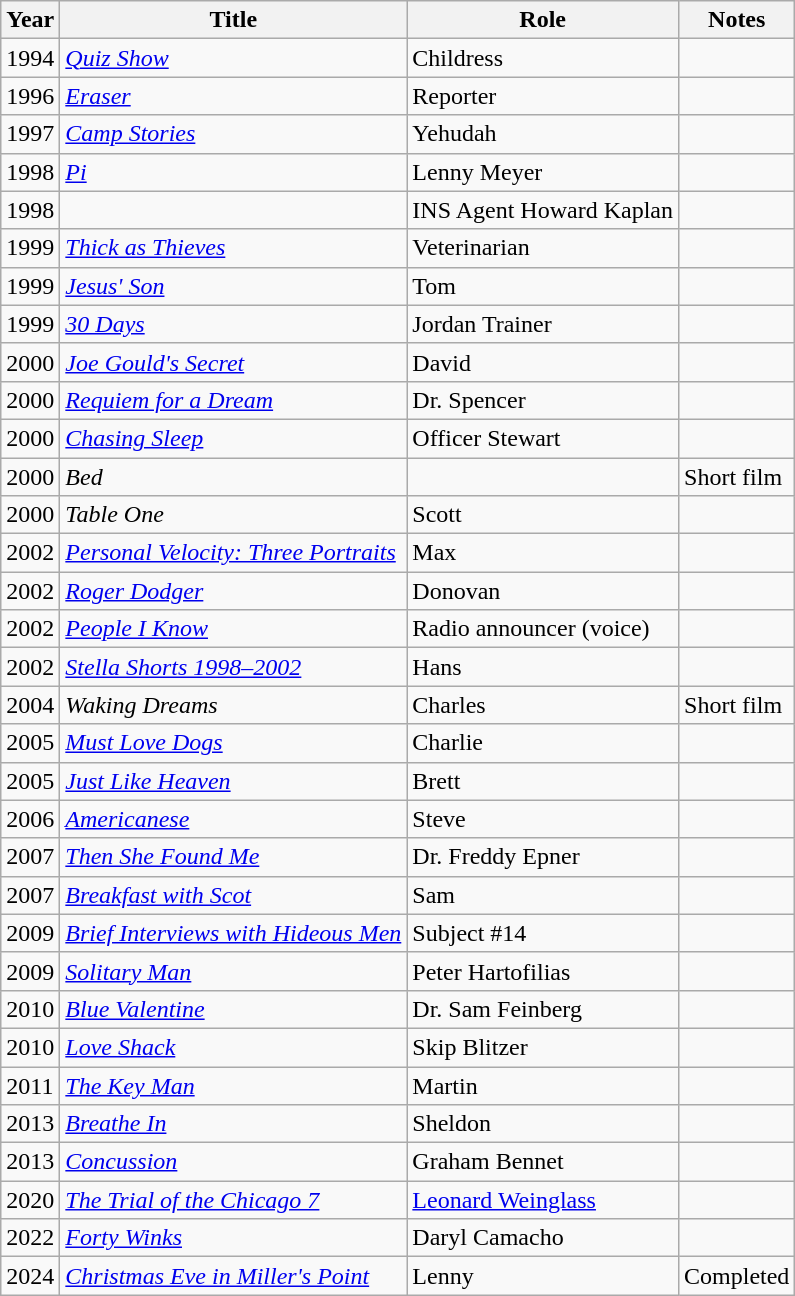<table class="wikitable sortable">
<tr>
<th>Year</th>
<th>Title</th>
<th>Role</th>
<th class="unsortable">Notes</th>
</tr>
<tr>
<td>1994</td>
<td><em><a href='#'>Quiz Show</a></em></td>
<td>Childress</td>
<td></td>
</tr>
<tr>
<td>1996</td>
<td><em><a href='#'>Eraser</a></em></td>
<td>Reporter</td>
<td></td>
</tr>
<tr>
<td>1997</td>
<td><em><a href='#'>Camp Stories</a></em></td>
<td>Yehudah</td>
<td></td>
</tr>
<tr>
<td>1998</td>
<td><em><a href='#'>Pi</a></em></td>
<td>Lenny Meyer</td>
<td></td>
</tr>
<tr>
<td>1998</td>
<td><em></em></td>
<td>INS Agent Howard Kaplan</td>
<td></td>
</tr>
<tr>
<td>1999</td>
<td><em><a href='#'>Thick as Thieves</a></em></td>
<td>Veterinarian</td>
<td></td>
</tr>
<tr>
<td>1999</td>
<td><em><a href='#'>Jesus' Son</a></em></td>
<td>Tom</td>
<td></td>
</tr>
<tr>
<td>1999</td>
<td><em><a href='#'>30 Days</a></em></td>
<td>Jordan Trainer</td>
<td></td>
</tr>
<tr>
<td>2000</td>
<td><em><a href='#'>Joe Gould's Secret</a></em></td>
<td>David</td>
<td></td>
</tr>
<tr>
<td>2000</td>
<td><em><a href='#'>Requiem for a Dream</a></em></td>
<td>Dr. Spencer</td>
<td></td>
</tr>
<tr>
<td>2000</td>
<td><em><a href='#'>Chasing Sleep</a></em></td>
<td>Officer Stewart</td>
<td></td>
</tr>
<tr>
<td>2000</td>
<td><em>Bed</em></td>
<td></td>
<td>Short film</td>
</tr>
<tr>
<td>2000</td>
<td><em>Table One</em></td>
<td>Scott</td>
<td></td>
</tr>
<tr>
<td>2002</td>
<td><em><a href='#'>Personal Velocity: Three Portraits</a></em></td>
<td>Max</td>
<td></td>
</tr>
<tr>
<td>2002</td>
<td><em><a href='#'>Roger Dodger</a></em></td>
<td>Donovan</td>
<td></td>
</tr>
<tr>
<td>2002</td>
<td><em><a href='#'>People I Know</a></em></td>
<td>Radio announcer (voice)</td>
<td></td>
</tr>
<tr>
<td>2002</td>
<td><em><a href='#'>Stella Shorts 1998–2002</a></em></td>
<td>Hans</td>
<td></td>
</tr>
<tr>
<td>2004</td>
<td><em>Waking Dreams</em></td>
<td>Charles</td>
<td>Short film</td>
</tr>
<tr>
<td>2005</td>
<td><em><a href='#'>Must Love Dogs</a></em></td>
<td>Charlie</td>
<td></td>
</tr>
<tr>
<td>2005</td>
<td><em><a href='#'>Just Like Heaven</a></em></td>
<td>Brett</td>
<td></td>
</tr>
<tr>
<td>2006</td>
<td><em><a href='#'>Americanese</a></em></td>
<td>Steve</td>
<td></td>
</tr>
<tr>
<td>2007</td>
<td><em><a href='#'>Then She Found Me</a></em></td>
<td>Dr. Freddy Epner</td>
<td></td>
</tr>
<tr>
<td>2007</td>
<td><em><a href='#'>Breakfast with Scot</a></em></td>
<td>Sam</td>
<td></td>
</tr>
<tr>
<td>2009</td>
<td><em><a href='#'>Brief Interviews with Hideous Men</a></em></td>
<td>Subject #14</td>
<td></td>
</tr>
<tr>
<td>2009</td>
<td><em><a href='#'>Solitary Man</a></em></td>
<td>Peter Hartofilias</td>
<td></td>
</tr>
<tr>
<td>2010</td>
<td><em><a href='#'>Blue Valentine</a></em></td>
<td>Dr. Sam Feinberg</td>
<td></td>
</tr>
<tr>
<td>2010</td>
<td><em><a href='#'>Love Shack</a></em></td>
<td>Skip Blitzer</td>
<td></td>
</tr>
<tr>
<td>2011</td>
<td><em><a href='#'>The Key Man</a></em></td>
<td>Martin</td>
<td></td>
</tr>
<tr>
<td>2013</td>
<td><em><a href='#'>Breathe In</a></em></td>
<td>Sheldon</td>
<td></td>
</tr>
<tr>
<td>2013</td>
<td><em><a href='#'>Concussion</a></em></td>
<td>Graham Bennet</td>
<td></td>
</tr>
<tr>
<td>2020</td>
<td><em><a href='#'>The Trial of the Chicago 7</a></em></td>
<td><a href='#'>Leonard Weinglass</a></td>
<td></td>
</tr>
<tr>
<td>2022</td>
<td><em><a href='#'>Forty Winks</a></em></td>
<td>Daryl Camacho</td>
<td></td>
</tr>
<tr>
<td>2024</td>
<td><em><a href='#'>Christmas Eve in Miller's Point</a></em></td>
<td>Lenny</td>
<td>Completed</td>
</tr>
</table>
